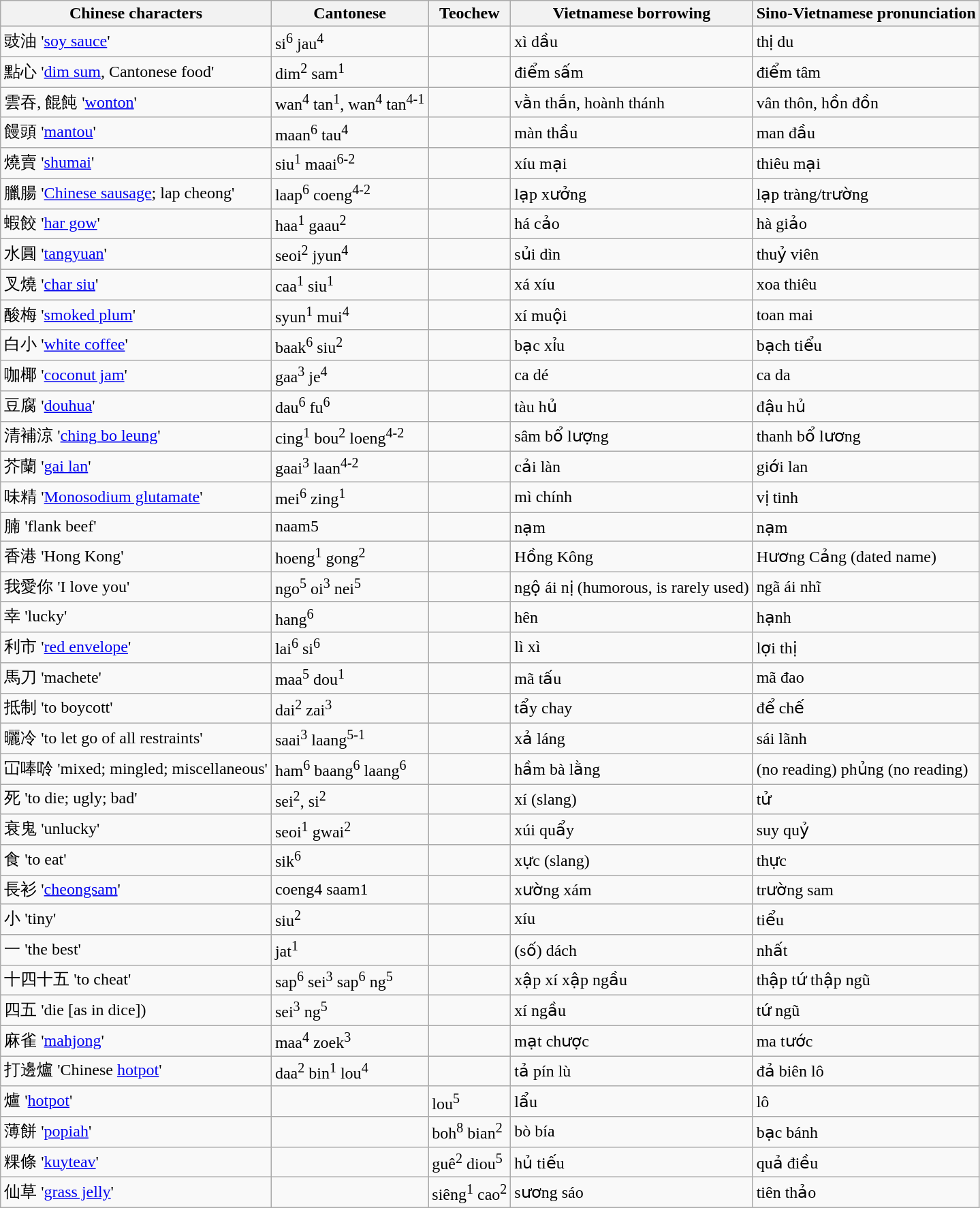<table class="wikitable">
<tr>
<th>Chinese characters</th>
<th>Cantonese</th>
<th>Teochew</th>
<th>Vietnamese borrowing</th>
<th>Sino-Vietnamese pronunciation</th>
</tr>
<tr>
<td>豉油 '<a href='#'>soy sauce</a>'</td>
<td>si<sup>6</sup> jau<sup>4</sup></td>
<td></td>
<td>xì dầu</td>
<td>thị du</td>
</tr>
<tr>
<td>點心 '<a href='#'>dim sum</a>, Cantonese food'</td>
<td>dim<sup>2</sup> sam<sup>1</sup></td>
<td></td>
<td>điểm sấm</td>
<td>điểm tâm</td>
</tr>
<tr>
<td>雲吞, 餛飩 '<a href='#'>wonton</a>'</td>
<td>wan<sup>4</sup> tan<sup>1</sup>, wan<sup>4</sup> tan<sup>4-1</sup></td>
<td></td>
<td>vằn thắn, hoành thánh</td>
<td>vân thôn, hồn đồn</td>
</tr>
<tr>
<td>饅頭 '<a href='#'>mantou</a>'</td>
<td>maan<sup>6</sup> tau<sup>4</sup></td>
<td></td>
<td>màn thầu</td>
<td>man đầu</td>
</tr>
<tr>
<td>燒賣 '<a href='#'>shumai</a>'</td>
<td>siu<sup>1</sup> maai<sup>6-2</sup></td>
<td></td>
<td>xíu mại</td>
<td>thiêu mại</td>
</tr>
<tr>
<td>臘腸 '<a href='#'>Chinese sausage</a>; lap cheong'</td>
<td>laap<sup>6</sup> coeng<sup>4-2</sup></td>
<td></td>
<td>lạp xưởng</td>
<td>lạp tràng/trường</td>
</tr>
<tr>
<td>蝦餃 '<a href='#'>har gow</a>'</td>
<td>haa<sup>1</sup> gaau<sup>2</sup></td>
<td></td>
<td>há cảo</td>
<td>hà giảo</td>
</tr>
<tr>
<td>水圓 '<a href='#'>tangyuan</a>'</td>
<td>seoi<sup>2</sup> jyun<sup>4</sup></td>
<td></td>
<td>sủi dìn</td>
<td>thuỷ viên</td>
</tr>
<tr>
<td>叉燒 '<a href='#'>char siu</a>'</td>
<td>caa<sup>1</sup> siu<sup>1</sup></td>
<td></td>
<td>xá xíu</td>
<td>xoa thiêu</td>
</tr>
<tr>
<td>酸梅 '<a href='#'>smoked plum</a>'</td>
<td>syun<sup>1</sup> mui<sup>4</sup></td>
<td></td>
<td>xí muội</td>
<td>toan mai</td>
</tr>
<tr>
<td>白小 '<a href='#'>white coffee</a>'</td>
<td>baak<sup>6</sup> siu<sup>2</sup></td>
<td></td>
<td>bạc xỉu</td>
<td>bạch tiểu</td>
</tr>
<tr>
<td>咖椰 '<a href='#'>coconut jam</a>'</td>
<td>gaa<sup>3</sup> je<sup>4</sup></td>
<td></td>
<td>ca dé</td>
<td>ca da</td>
</tr>
<tr>
<td>豆腐 '<a href='#'>douhua</a>'</td>
<td>dau<sup>6</sup> fu<sup>6</sup></td>
<td></td>
<td>tàu hủ</td>
<td>đậu hủ</td>
</tr>
<tr>
<td>清補涼 '<a href='#'>ching bo leung</a>'</td>
<td>cing<sup>1</sup> bou<sup>2</sup> loeng<sup>4-2</sup></td>
<td></td>
<td>sâm bổ lượng</td>
<td>thanh bổ lương</td>
</tr>
<tr>
<td>芥蘭 '<a href='#'>gai lan</a>'</td>
<td>gaai<sup>3</sup> laan<sup>4-2</sup></td>
<td></td>
<td>cải làn</td>
<td>giới lan</td>
</tr>
<tr>
<td>味精 '<a href='#'>Monosodium glutamate</a>'</td>
<td>mei<sup>6</sup> zing<sup>1</sup></td>
<td></td>
<td>mì chính</td>
<td>vị tinh</td>
</tr>
<tr>
<td>腩 'flank beef'</td>
<td>naam5</td>
<td></td>
<td>nạm</td>
<td>nạm</td>
</tr>
<tr>
<td>香港 'Hong Kong'</td>
<td>hoeng<sup>1</sup> gong<sup>2</sup></td>
<td></td>
<td>Hồng Kông</td>
<td>Hương Cảng (dated name)</td>
</tr>
<tr>
<td>我愛你 'I love you'</td>
<td>ngo<sup>5</sup> oi<sup>3</sup> nei<sup>5</sup></td>
<td></td>
<td>ngộ ái nị (humorous, is rarely used)</td>
<td>ngã ái nhĩ</td>
</tr>
<tr>
<td>幸 'lucky'</td>
<td>hang<sup>6</sup></td>
<td></td>
<td>hên</td>
<td>hạnh</td>
</tr>
<tr>
<td>利市 '<a href='#'>red envelope</a>'</td>
<td>lai<sup>6</sup> si<sup>6</sup></td>
<td></td>
<td>lì xì</td>
<td>lợi thị</td>
</tr>
<tr>
<td>馬刀 'machete'</td>
<td>maa<sup>5</sup> dou<sup>1</sup></td>
<td></td>
<td>mã tấu</td>
<td>mã đao</td>
</tr>
<tr>
<td>抵制 'to boycott'</td>
<td>dai<sup>2</sup> zai<sup>3</sup></td>
<td></td>
<td>tẩy chay</td>
<td>để chế</td>
</tr>
<tr>
<td>曬冷 'to let go of all restraints'</td>
<td>saai<sup>3</sup> laang<sup>5-1</sup></td>
<td></td>
<td>xả láng</td>
<td>sái lãnh</td>
</tr>
<tr>
<td>冚唪唥 'mixed; mingled; miscellaneous'</td>
<td>ham<sup>6</sup> baang<sup>6</sup> laang<sup>6</sup></td>
<td></td>
<td>hầm bà lằng</td>
<td>(no reading) phủng (no reading)</td>
</tr>
<tr>
<td>死 'to die; ugly; bad'</td>
<td>sei<sup>2</sup>, si<sup>2</sup></td>
<td></td>
<td>xí (slang)</td>
<td>tử</td>
</tr>
<tr>
<td>衰鬼 'unlucky'</td>
<td>seoi<sup>1</sup> gwai<sup>2</sup></td>
<td></td>
<td>xúi quẩy</td>
<td>suy quỷ</td>
</tr>
<tr>
<td>食 'to eat'</td>
<td>sik<sup>6</sup></td>
<td></td>
<td>xực (slang)</td>
<td>thực</td>
</tr>
<tr>
<td>長衫 '<a href='#'>cheongsam</a>'</td>
<td>coeng4 saam1</td>
<td></td>
<td>xường xám</td>
<td>trường sam</td>
</tr>
<tr>
<td>小 'tiny'</td>
<td>siu<sup>2</sup></td>
<td></td>
<td>xíu</td>
<td>tiểu</td>
</tr>
<tr>
<td>一 'the best'</td>
<td>jat<sup>1</sup></td>
<td></td>
<td>(số) dách</td>
<td>nhất</td>
</tr>
<tr>
<td>十四十五 'to cheat'</td>
<td>sap<sup>6</sup> sei<sup>3</sup> sap<sup>6</sup> ng<sup>5</sup></td>
<td></td>
<td>xập xí xập ngầu</td>
<td>thập tứ thập ngũ</td>
</tr>
<tr>
<td>四五 'die [as in dice])</td>
<td>sei<sup>3</sup> ng<sup>5</sup></td>
<td></td>
<td>xí ngầu</td>
<td>tứ ngũ</td>
</tr>
<tr>
<td>麻雀 '<a href='#'>mahjong</a>'</td>
<td>maa<sup>4</sup> zoek<sup>3</sup></td>
<td></td>
<td>mạt chược</td>
<td>ma tước</td>
</tr>
<tr>
<td>打邊爐 'Chinese <a href='#'>hotpot</a>'</td>
<td>daa<sup>2</sup> bin<sup>1</sup> lou<sup>4</sup></td>
<td></td>
<td>tả pín lù</td>
<td>đả biên lô</td>
</tr>
<tr>
<td>爐 '<a href='#'>hotpot</a>'</td>
<td></td>
<td>lou<sup>5</sup></td>
<td>lẩu</td>
<td>lô</td>
</tr>
<tr>
<td>薄餅 '<a href='#'>popiah</a>'</td>
<td></td>
<td>boh<sup>8</sup> bian<sup>2</sup></td>
<td>bò bía</td>
<td>bạc bánh</td>
</tr>
<tr>
<td>粿條 '<a href='#'>kuyteav</a>'</td>
<td></td>
<td>guê<sup>2</sup> diou<sup>5</sup></td>
<td>hủ tiếu</td>
<td>quả điều</td>
</tr>
<tr>
<td>仙草 '<a href='#'>grass jelly</a>'</td>
<td></td>
<td>siêng<sup>1</sup> cao<sup>2</sup></td>
<td>sương sáo</td>
<td>tiên thảo</td>
</tr>
</table>
